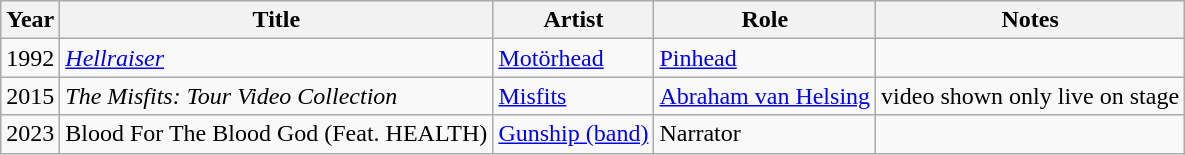<table class="wikitable sortable">
<tr>
<th>Year</th>
<th>Title</th>
<th>Artist</th>
<th>Role</th>
<th class="unsortable">Notes</th>
</tr>
<tr>
<td>1992</td>
<td><em><a href='#'>Hellraiser</a></em></td>
<td><a href='#'>Motörhead</a></td>
<td><a href='#'>Pinhead</a></td>
<td></td>
</tr>
<tr>
<td>2015</td>
<td><em>The Misfits: Tour Video Collection</em></td>
<td><a href='#'>Misfits</a></td>
<td><a href='#'>Abraham van Helsing</a></td>
<td>video shown only live on stage</td>
</tr>
<tr>
<td>2023</td>
<td>Blood For The Blood God (Feat. HEALTH)</td>
<td><a href='#'>Gunship (band)</a></td>
<td>Narrator</td>
<td></td>
</tr>
</table>
